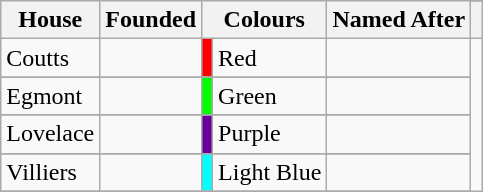<table class="wikitable">
<tr>
<th rowspan="2">House</th>
<th rowspan="2">Founded</th>
<th rowspan="2" colspan="2">Colours</th>
<th rowspan="2">Named After</th>
</tr>
<tr>
<th></th>
</tr>
<tr>
<td>Coutts</td>
<td></td>
<td style="background: #FF0000;"></td>
<td>Red</td>
<td></td>
</tr>
<tr>
</tr>
<tr>
</tr>
<tr roads in Surbiton>
<td>Egmont</td>
<td></td>
<td style="background: #00FF00;"></td>
<td>Green</td>
<td></td>
</tr>
<tr>
</tr>
<tr>
<td>Lovelace</td>
<td></td>
<td style="background: #660099;"></td>
<td>Purple</td>
<td></td>
</tr>
<tr>
</tr>
<tr>
<td>Villiers</td>
<td></td>
<td style="background: #00FFFF;"></td>
<td>Light Blue</td>
<td></td>
</tr>
<tr>
</tr>
</table>
